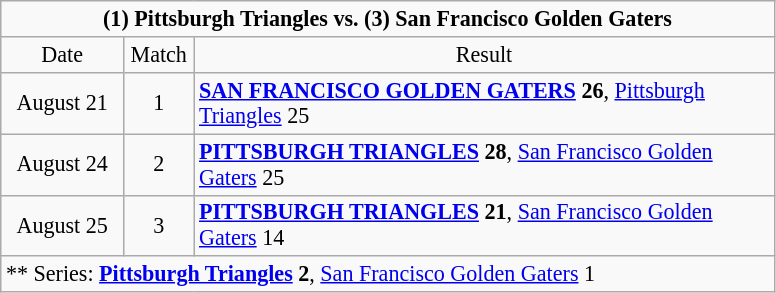<table class="wikitable" style="font-size:92%; text-align:left; line-height:normal; width=50%">
<tr>
<td style="text-align:center;" colspan=3><strong>(1) Pittsburgh Triangles vs. (3) San Francisco Golden Gaters</strong></td>
</tr>
<tr>
<td style="text-align:center; width:75px">Date</td>
<td style="text-align:center; width:40px">Match</td>
<td style="text-align:center; width:380px">Result</td>
</tr>
<tr>
<td style="text-align:center;">August 21</td>
<td style="text-align:center;">1</td>
<td><strong><a href='#'>SAN FRANCISCO GOLDEN GATERS</a> 26</strong>, <a href='#'>Pittsburgh Triangles</a> 25</td>
</tr>
<tr>
<td style="text-align:center;">August 24</td>
<td style="text-align:center;">2</td>
<td><strong><a href='#'>PITTSBURGH TRIANGLES</a> 28</strong>, <a href='#'>San Francisco Golden Gaters</a> 25</td>
</tr>
<tr>
<td style="text-align:center;">August 25</td>
<td style="text-align:center;">3</td>
<td><strong><a href='#'>PITTSBURGH TRIANGLES</a> 21</strong>, <a href='#'>San Francisco Golden Gaters</a> 14</td>
</tr>
<tr>
<td style="text-align:left;" colspan=3>** Series: <strong><a href='#'>Pittsburgh Triangles</a> 2</strong>, <a href='#'>San Francisco Golden Gaters</a> 1</td>
</tr>
</table>
